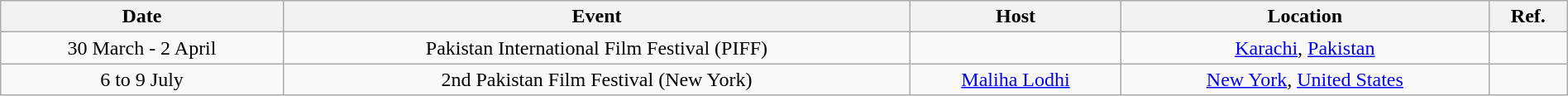<table class="wikitable sortable" style="text-align: center; width: 100%; margin: 1em auto 1em auto;">
<tr>
<th>Date</th>
<th>Event</th>
<th>Host</th>
<th>Location</th>
<th>Ref.</th>
</tr>
<tr>
<td>30 March - 2 April</td>
<td>Pakistan International Film Festival (PIFF)</td>
<td></td>
<td><a href='#'>Karachi</a>, <a href='#'>Pakistan</a></td>
<td></td>
</tr>
<tr>
<td>6 to 9 July</td>
<td>2nd Pakistan Film Festival (New York)</td>
<td><a href='#'>Maliha Lodhi</a></td>
<td><a href='#'>New York</a>, <a href='#'>United States</a></td>
<td></td>
</tr>
</table>
